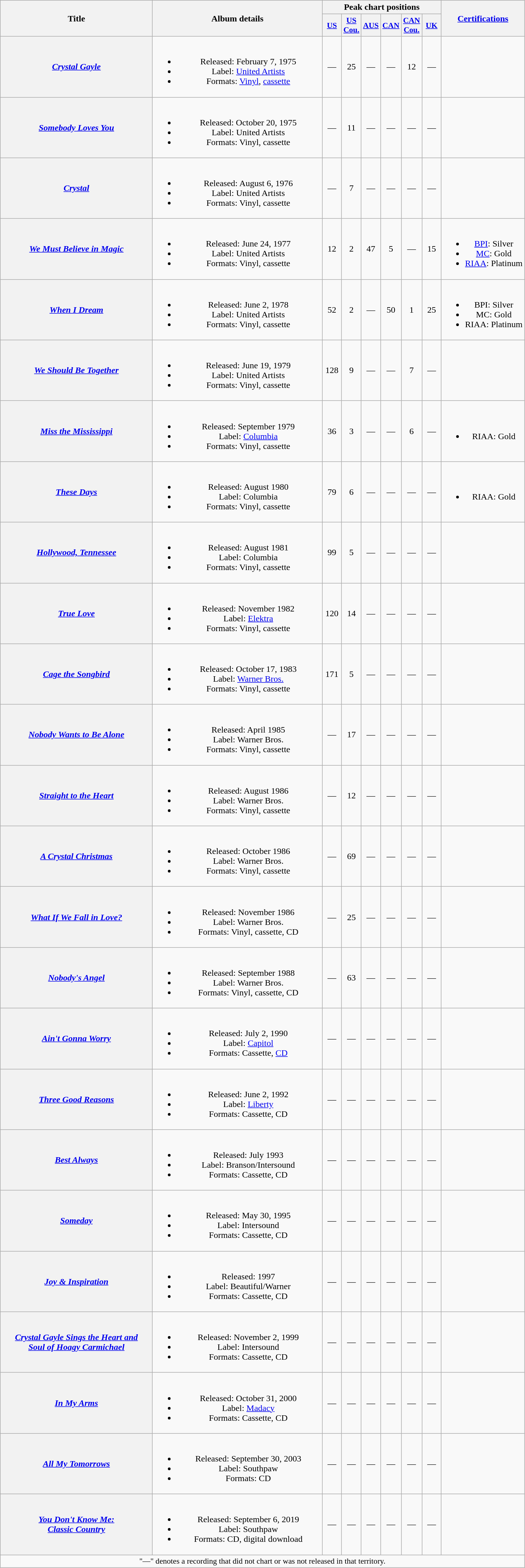<table class="wikitable plainrowheaders" style="text-align:center;" border="1">
<tr>
<th scope="col" rowspan="2" style="width:17em;">Title</th>
<th scope="col" rowspan="2" style="width:19em;">Album details</th>
<th scope="col" colspan="6">Peak chart positions</th>
<th scope="col" rowspan="2"><a href='#'>Certifications</a></th>
</tr>
<tr>
<th scope="col" style="width:2em;font-size:90%;"><a href='#'>US</a><br></th>
<th scope="col" style="width:2em;font-size:90%;"><a href='#'>US<br>Cou.</a><br></th>
<th scope="col" style="width:2em;font-size:90%;"><a href='#'>AUS</a><br></th>
<th scope="col" style="width:2em;font-size:90%;"><a href='#'>CAN</a><br></th>
<th scope="col" style="width:2em;font-size:90%;"><a href='#'>CAN<br>Cou.</a><br></th>
<th scope="col" style="width:2em;font-size:90%;"><a href='#'>UK</a><br></th>
</tr>
<tr>
<th scope="row"><em><a href='#'>Crystal Gayle</a></em></th>
<td><br><ul><li>Released: February 7, 1975</li><li>Label: <a href='#'>United Artists</a></li><li>Formats: <a href='#'>Vinyl</a>, <a href='#'>cassette</a></li></ul></td>
<td>—</td>
<td>25</td>
<td>—</td>
<td>—</td>
<td>12</td>
<td>—</td>
<td></td>
</tr>
<tr>
<th scope="row"><em><a href='#'>Somebody Loves You</a></em></th>
<td><br><ul><li>Released: October 20, 1975</li><li>Label: United Artists</li><li>Formats: Vinyl, cassette</li></ul></td>
<td>—</td>
<td>11</td>
<td>—</td>
<td>—</td>
<td>—</td>
<td>—</td>
<td></td>
</tr>
<tr>
<th scope="row"><em><a href='#'>Crystal</a></em></th>
<td><br><ul><li>Released: August 6, 1976</li><li>Label: United Artists</li><li>Formats: Vinyl, cassette</li></ul></td>
<td>—</td>
<td>7</td>
<td>—</td>
<td>—</td>
<td>—</td>
<td>—</td>
<td></td>
</tr>
<tr>
<th scope="row"><em><a href='#'>We Must Believe in Magic</a></em></th>
<td><br><ul><li>Released: June 24, 1977</li><li>Label: United Artists</li><li>Formats: Vinyl, cassette</li></ul></td>
<td>12</td>
<td>2</td>
<td>47</td>
<td>5</td>
<td>—</td>
<td>15</td>
<td><br><ul><li><a href='#'>BPI</a>: Silver</li><li><a href='#'>MC</a>: Gold</li><li><a href='#'>RIAA</a>: Platinum</li></ul></td>
</tr>
<tr>
<th scope="row"><em><a href='#'>When I Dream</a></em></th>
<td><br><ul><li>Released: June 2, 1978</li><li>Label: United Artists</li><li>Formats: Vinyl, cassette</li></ul></td>
<td>52</td>
<td>2</td>
<td>—</td>
<td>50</td>
<td>1</td>
<td>25</td>
<td><br><ul><li>BPI: Silver</li><li>MC: Gold</li><li>RIAA: Platinum</li></ul></td>
</tr>
<tr>
<th scope="row"><em><a href='#'>We Should Be Together</a></em></th>
<td><br><ul><li>Released: June 19, 1979</li><li>Label: United Artists</li><li>Formats: Vinyl, cassette</li></ul></td>
<td>128</td>
<td>9</td>
<td>—</td>
<td>—</td>
<td>7</td>
<td>—</td>
<td></td>
</tr>
<tr>
<th scope="row"><em><a href='#'>Miss the Mississippi</a></em></th>
<td><br><ul><li>Released: September 1979</li><li>Label:  <a href='#'>Columbia</a></li><li>Formats: Vinyl, cassette</li></ul></td>
<td>36</td>
<td>3</td>
<td>—</td>
<td>—</td>
<td>6</td>
<td>—</td>
<td><br><ul><li>RIAA: Gold</li></ul></td>
</tr>
<tr>
<th scope="row"><em><a href='#'>These Days</a></em></th>
<td><br><ul><li>Released: August 1980</li><li>Label: Columbia</li><li>Formats: Vinyl, cassette</li></ul></td>
<td>79</td>
<td>6</td>
<td>—</td>
<td>—</td>
<td>—</td>
<td>—</td>
<td><br><ul><li>RIAA: Gold</li></ul></td>
</tr>
<tr>
<th scope="row"><em><a href='#'>Hollywood, Tennessee</a></em></th>
<td><br><ul><li>Released: August 1981</li><li>Label: Columbia</li><li>Formats: Vinyl, cassette</li></ul></td>
<td>99</td>
<td>5</td>
<td>—</td>
<td>—</td>
<td>—</td>
<td>—</td>
<td></td>
</tr>
<tr>
<th scope="row"><em><a href='#'>True Love</a></em></th>
<td><br><ul><li>Released: November 1982</li><li>Label: <a href='#'>Elektra</a></li><li>Formats: Vinyl, cassette</li></ul></td>
<td>120</td>
<td>14</td>
<td>—</td>
<td>—</td>
<td>—</td>
<td>—</td>
<td></td>
</tr>
<tr>
<th scope="row"><em><a href='#'>Cage the Songbird</a></em></th>
<td><br><ul><li>Released: October 17, 1983</li><li>Label: <a href='#'>Warner Bros.</a></li><li>Formats: Vinyl, cassette</li></ul></td>
<td>171</td>
<td>5</td>
<td>—</td>
<td>—</td>
<td>—</td>
<td>—</td>
<td></td>
</tr>
<tr>
<th scope="row"><em><a href='#'>Nobody Wants to Be Alone</a></em></th>
<td><br><ul><li>Released: April 1985</li><li>Label: Warner Bros.</li><li>Formats: Vinyl, cassette</li></ul></td>
<td>—</td>
<td>17</td>
<td>—</td>
<td>—</td>
<td>—</td>
<td>—</td>
<td></td>
</tr>
<tr>
<th scope="row"><em><a href='#'>Straight to the Heart</a></em></th>
<td><br><ul><li>Released: August 1986</li><li>Label: Warner Bros.</li><li>Formats: Vinyl, cassette</li></ul></td>
<td>—</td>
<td>12</td>
<td>—</td>
<td>—</td>
<td>—</td>
<td>—</td>
<td></td>
</tr>
<tr>
<th scope="row"><em><a href='#'>A Crystal Christmas</a></em></th>
<td><br><ul><li>Released: October 1986</li><li>Label: Warner Bros.</li><li>Formats: Vinyl, cassette</li></ul></td>
<td>—</td>
<td>69</td>
<td>—</td>
<td>—</td>
<td>—</td>
<td>—</td>
<td></td>
</tr>
<tr>
<th scope="row"><em><a href='#'>What If We Fall in Love?</a></em><br></th>
<td><br><ul><li>Released: November 1986</li><li>Label: Warner Bros.</li><li>Formats: Vinyl, cassette, CD</li></ul></td>
<td>—</td>
<td>25</td>
<td>—</td>
<td>—</td>
<td>—</td>
<td>—</td>
<td></td>
</tr>
<tr>
<th scope="row"><em><a href='#'>Nobody's Angel</a></em></th>
<td><br><ul><li>Released: September 1988</li><li>Label: Warner Bros.</li><li>Formats: Vinyl, cassette, CD</li></ul></td>
<td>—</td>
<td>63</td>
<td>—</td>
<td>—</td>
<td>—</td>
<td>—</td>
<td></td>
</tr>
<tr>
<th scope="row"><em><a href='#'>Ain't Gonna Worry</a></em></th>
<td><br><ul><li>Released: July 2, 1990</li><li>Label: <a href='#'>Capitol</a></li><li>Formats: Cassette, <a href='#'>CD</a></li></ul></td>
<td>—</td>
<td>—</td>
<td>—</td>
<td>—</td>
<td>—</td>
<td>—</td>
<td></td>
</tr>
<tr>
<th scope="row"><em><a href='#'>Three Good Reasons</a></em></th>
<td><br><ul><li>Released: June 2, 1992</li><li>Label: <a href='#'>Liberty</a></li><li>Formats: Cassette, CD</li></ul></td>
<td>—</td>
<td>—</td>
<td>—</td>
<td>—</td>
<td>—</td>
<td>—</td>
<td></td>
</tr>
<tr>
<th scope="row"><em><a href='#'>Best Always</a></em><br></th>
<td><br><ul><li>Released: July 1993</li><li>Label: Branson/Intersound</li><li>Formats: Cassette, CD</li></ul></td>
<td>—</td>
<td>—</td>
<td>—</td>
<td>—</td>
<td>—</td>
<td>—</td>
<td></td>
</tr>
<tr>
<th scope="row"><em><a href='#'>Someday</a></em></th>
<td><br><ul><li>Released: May 30, 1995</li><li>Label: Intersound</li><li>Formats: Cassette, CD</li></ul></td>
<td>—</td>
<td>—</td>
<td>—</td>
<td>—</td>
<td>—</td>
<td>—</td>
<td></td>
</tr>
<tr>
<th scope="row"><em><a href='#'>Joy & Inspiration</a></em></th>
<td><br><ul><li>Released: 1997</li><li>Label: Beautiful/Warner</li><li>Formats: Cassette, CD</li></ul></td>
<td>—</td>
<td>—</td>
<td>—</td>
<td>—</td>
<td>—</td>
<td>—</td>
<td></td>
</tr>
<tr>
<th scope="row"><em><a href='#'>Crystal Gayle Sings the Heart and<br>Soul of Hoagy Carmichael</a></em></th>
<td><br><ul><li>Released: November 2, 1999</li><li>Label: Intersound</li><li>Formats: Cassette, CD</li></ul></td>
<td>—</td>
<td>—</td>
<td>—</td>
<td>—</td>
<td>—</td>
<td>—</td>
<td></td>
</tr>
<tr>
<th scope="row"><em><a href='#'>In My Arms</a></em></th>
<td><br><ul><li>Released: October 31, 2000</li><li>Label: <a href='#'>Madacy</a></li><li>Formats: Cassette, CD</li></ul></td>
<td>—</td>
<td>—</td>
<td>—</td>
<td>—</td>
<td>—</td>
<td>—</td>
<td></td>
</tr>
<tr>
<th scope="row"><em><a href='#'>All My Tomorrows</a></em></th>
<td><br><ul><li>Released: September 30, 2003</li><li>Label: Southpaw</li><li>Formats: CD</li></ul></td>
<td>—</td>
<td>—</td>
<td>—</td>
<td>—</td>
<td>—</td>
<td>—</td>
<td></td>
</tr>
<tr>
<th scope="row"><em><a href='#'>You Don't Know Me:<br>Classic Country</a></em></th>
<td><br><ul><li>Released: September 6, 2019</li><li>Label: Southpaw</li><li>Formats: CD, digital download</li></ul></td>
<td>—</td>
<td>—</td>
<td>—</td>
<td>—</td>
<td>—</td>
<td>—</td>
<td></td>
</tr>
<tr>
<td colspan="9" style="font-size:90%">"—" denotes a recording that did not chart or was not released in that territory.</td>
</tr>
</table>
